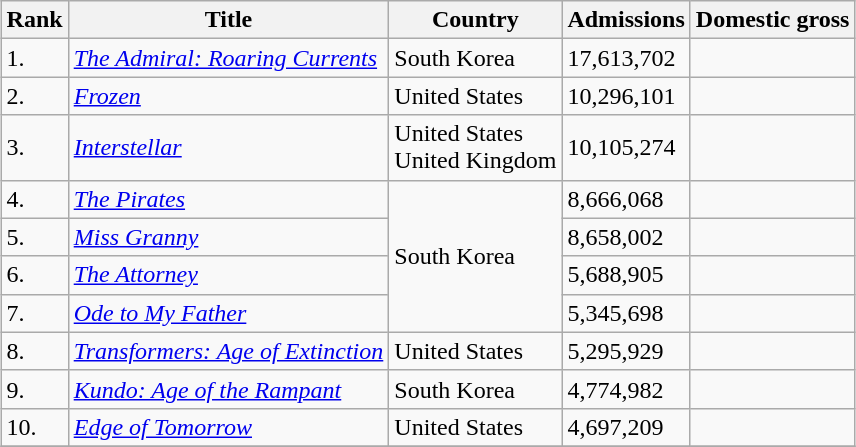<table class="wikitable sortable" style="margin:auto; margin:auto;">
<tr>
<th>Rank</th>
<th>Title</th>
<th>Country</th>
<th>Admissions</th>
<th>Domestic gross</th>
</tr>
<tr>
<td>1.</td>
<td><em><a href='#'>The Admiral: Roaring Currents</a></em></td>
<td>South Korea</td>
<td>17,613,702</td>
<td></td>
</tr>
<tr>
<td>2.</td>
<td><em><a href='#'>Frozen</a></em></td>
<td>United States</td>
<td>10,296,101</td>
<td></td>
</tr>
<tr>
<td>3.</td>
<td><em><a href='#'>Interstellar</a></em></td>
<td>United States<br>United Kingdom</td>
<td>10,105,274</td>
<td></td>
</tr>
<tr>
<td>4.</td>
<td><em><a href='#'>The Pirates</a></em></td>
<td rowspan=4>South Korea</td>
<td>8,666,068</td>
<td></td>
</tr>
<tr>
<td>5.</td>
<td><em><a href='#'>Miss Granny</a></em></td>
<td>8,658,002</td>
<td></td>
</tr>
<tr>
<td>6.</td>
<td><em><a href='#'>The Attorney</a></em></td>
<td>5,688,905</td>
<td></td>
</tr>
<tr>
<td>7.</td>
<td><em><a href='#'>Ode to My Father</a></em></td>
<td>5,345,698</td>
<td></td>
</tr>
<tr>
<td>8.</td>
<td><em><a href='#'>Transformers: Age of Extinction</a></em></td>
<td>United States</td>
<td>5,295,929</td>
<td></td>
</tr>
<tr>
<td>9.</td>
<td><em><a href='#'>Kundo: Age of the Rampant</a></em></td>
<td>South Korea</td>
<td>4,774,982</td>
<td></td>
</tr>
<tr>
<td>10.</td>
<td><em><a href='#'>Edge of Tomorrow</a></em></td>
<td>United States</td>
<td>4,697,209</td>
<td></td>
</tr>
<tr>
</tr>
</table>
